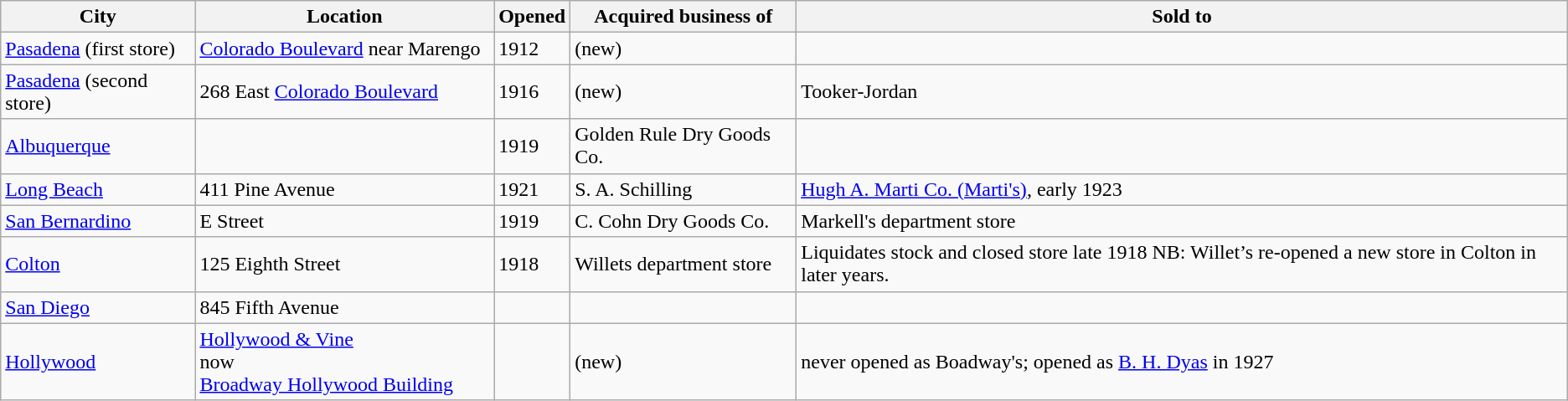<table class="wikitable">
<tr>
<th>City</th>
<th>Location</th>
<th>Opened</th>
<th>Acquired business of</th>
<th>Sold to</th>
</tr>
<tr>
<td><a href='#'>Pasadena</a> (first store)</td>
<td><a href='#'>Colorado Boulevard</a> near Marengo</td>
<td>1912</td>
<td>(new)</td>
<td></td>
</tr>
<tr>
<td><a href='#'>Pasadena</a> (second store)</td>
<td>268 East <a href='#'>Colorado Boulevard</a></td>
<td>1916</td>
<td>(new)</td>
<td>Tooker-Jordan</td>
</tr>
<tr>
<td><a href='#'>Albuquerque</a></td>
<td></td>
<td>1919</td>
<td>Golden Rule Dry Goods Co.</td>
<td></td>
</tr>
<tr>
<td><a href='#'>Long Beach</a></td>
<td>411 Pine Avenue</td>
<td>1921</td>
<td>S. A. Schilling</td>
<td><a href='#'>Hugh A. Marti Co. (Marti's)</a>, early 1923</td>
</tr>
<tr>
<td><a href='#'>San Bernardino</a></td>
<td>E Street</td>
<td>1919</td>
<td>C. Cohn Dry Goods Co.</td>
<td>Markell's department store</td>
</tr>
<tr>
<td><a href='#'>Colton</a></td>
<td>125 Eighth Street</td>
<td>1918</td>
<td>Willets department store</td>
<td>Liquidates stock and closed store late 1918 NB: Willet’s re-opened a new store in Colton in later years.</td>
</tr>
<tr>
<td><a href='#'>San Diego</a></td>
<td>845 Fifth Avenue</td>
<td></td>
<td></td>
<td></td>
</tr>
<tr>
<td><a href='#'>Hollywood</a></td>
<td><a href='#'>Hollywood & Vine</a><br>now <a href='#'>Broadway Hollywood Building</a></td>
<td></td>
<td>(new)</td>
<td>never opened as Boadway's; opened as <a href='#'>B. H. Dyas</a> in 1927</td>
</tr>
</table>
